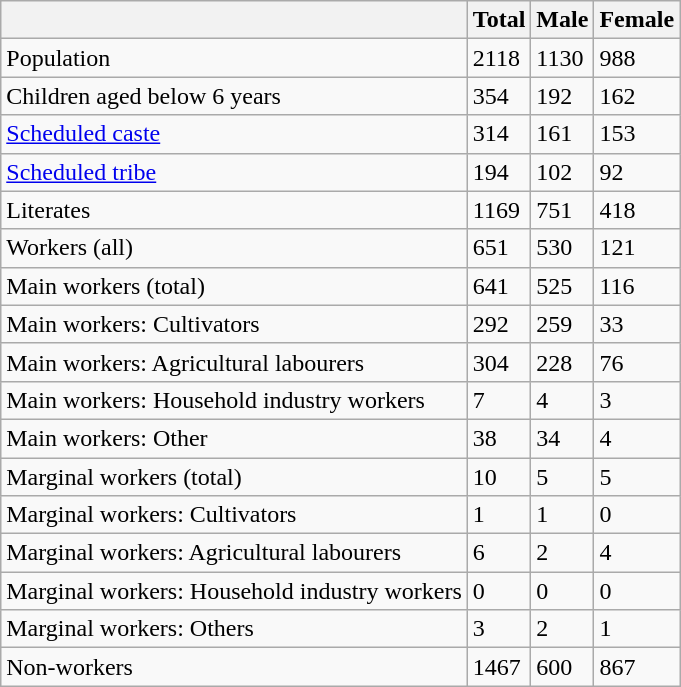<table class="wikitable sortable">
<tr>
<th></th>
<th>Total</th>
<th>Male</th>
<th>Female</th>
</tr>
<tr>
<td>Population</td>
<td>2118</td>
<td>1130</td>
<td>988</td>
</tr>
<tr>
<td>Children aged below 6 years</td>
<td>354</td>
<td>192</td>
<td>162</td>
</tr>
<tr>
<td><a href='#'>Scheduled caste</a></td>
<td>314</td>
<td>161</td>
<td>153</td>
</tr>
<tr>
<td><a href='#'>Scheduled tribe</a></td>
<td>194</td>
<td>102</td>
<td>92</td>
</tr>
<tr>
<td>Literates</td>
<td>1169</td>
<td>751</td>
<td>418</td>
</tr>
<tr>
<td>Workers (all)</td>
<td>651</td>
<td>530</td>
<td>121</td>
</tr>
<tr>
<td>Main workers (total)</td>
<td>641</td>
<td>525</td>
<td>116</td>
</tr>
<tr>
<td>Main workers: Cultivators</td>
<td>292</td>
<td>259</td>
<td>33</td>
</tr>
<tr>
<td>Main workers: Agricultural labourers</td>
<td>304</td>
<td>228</td>
<td>76</td>
</tr>
<tr>
<td>Main workers: Household industry workers</td>
<td>7</td>
<td>4</td>
<td>3</td>
</tr>
<tr>
<td>Main workers: Other</td>
<td>38</td>
<td>34</td>
<td>4</td>
</tr>
<tr>
<td>Marginal workers (total)</td>
<td>10</td>
<td>5</td>
<td>5</td>
</tr>
<tr>
<td>Marginal workers: Cultivators</td>
<td>1</td>
<td>1</td>
<td>0</td>
</tr>
<tr>
<td>Marginal workers: Agricultural labourers</td>
<td>6</td>
<td>2</td>
<td>4</td>
</tr>
<tr>
<td>Marginal workers: Household industry workers</td>
<td>0</td>
<td>0</td>
<td>0</td>
</tr>
<tr>
<td>Marginal workers: Others</td>
<td>3</td>
<td>2</td>
<td>1</td>
</tr>
<tr>
<td>Non-workers</td>
<td>1467</td>
<td>600</td>
<td>867</td>
</tr>
</table>
